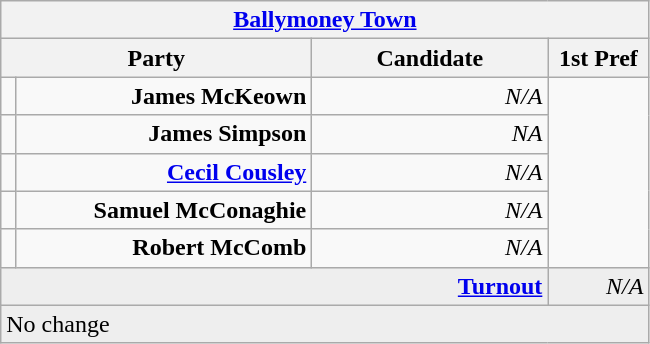<table class="wikitable">
<tr>
<th colspan="4" align="center"><a href='#'>Ballymoney Town</a></th>
</tr>
<tr>
<th colspan="2" align="center" width=200>Party</th>
<th width=150>Candidate</th>
<th width=60>1st Pref</th>
</tr>
<tr>
<td></td>
<td align="right"><strong>James McKeown</strong></td>
<td align="right"><em>N/A</em></td>
</tr>
<tr>
<td></td>
<td align="right"><strong>James Simpson</strong></td>
<td align="right"><em>NA</em></td>
</tr>
<tr>
<td></td>
<td align="right"><strong><a href='#'>Cecil Cousley</a></strong></td>
<td align="right"><em>N/A</em></td>
</tr>
<tr>
<td></td>
<td align="right"><strong>Samuel McConaghie</strong></td>
<td align="right"><em>N/A</em></td>
</tr>
<tr>
<td></td>
<td align="right"><strong>Robert McComb</strong></td>
<td align="right"><em>N/A</em></td>
</tr>
<tr bgcolor="EEEEEE">
<td colspan=3 align="right"><strong><a href='#'>Turnout</a></strong></td>
<td align="right"><em>N/A</em></td>
</tr>
<tr>
<td colspan=4 bgcolor="EEEEEE">No change</td>
</tr>
</table>
